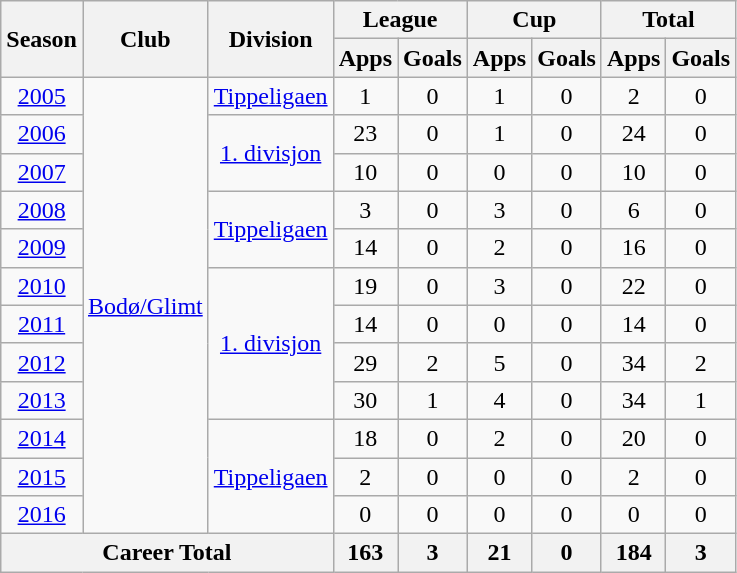<table class="wikitable" style="text-align: center;">
<tr>
<th rowspan="2">Season</th>
<th rowspan="2">Club</th>
<th rowspan="2">Division</th>
<th colspan="2">League</th>
<th colspan="2">Cup</th>
<th colspan="2">Total</th>
</tr>
<tr>
<th>Apps</th>
<th>Goals</th>
<th>Apps</th>
<th>Goals</th>
<th>Apps</th>
<th>Goals</th>
</tr>
<tr>
<td><a href='#'>2005</a></td>
<td rowspan="12" valign="center"><a href='#'>Bodø/Glimt</a></td>
<td rowspan="1" valign="center"><a href='#'>Tippeligaen</a></td>
<td>1</td>
<td>0</td>
<td>1</td>
<td>0</td>
<td>2</td>
<td>0</td>
</tr>
<tr>
<td><a href='#'>2006</a></td>
<td rowspan="2" valign="center"><a href='#'>1. divisjon</a></td>
<td>23</td>
<td>0</td>
<td>1</td>
<td>0</td>
<td>24</td>
<td>0</td>
</tr>
<tr>
<td><a href='#'>2007</a></td>
<td>10</td>
<td>0</td>
<td>0</td>
<td>0</td>
<td>10</td>
<td>0</td>
</tr>
<tr>
<td><a href='#'>2008</a></td>
<td rowspan="2" valign="center"><a href='#'>Tippeligaen</a></td>
<td>3</td>
<td>0</td>
<td>3</td>
<td>0</td>
<td>6</td>
<td>0</td>
</tr>
<tr>
<td><a href='#'>2009</a></td>
<td>14</td>
<td>0</td>
<td>2</td>
<td>0</td>
<td>16</td>
<td>0</td>
</tr>
<tr>
<td><a href='#'>2010</a></td>
<td rowspan="4" valign="center"><a href='#'>1. divisjon</a></td>
<td>19</td>
<td>0</td>
<td>3</td>
<td>0</td>
<td>22</td>
<td>0</td>
</tr>
<tr>
<td><a href='#'>2011</a></td>
<td>14</td>
<td>0</td>
<td>0</td>
<td>0</td>
<td>14</td>
<td>0</td>
</tr>
<tr>
<td><a href='#'>2012</a></td>
<td>29</td>
<td>2</td>
<td>5</td>
<td>0</td>
<td>34</td>
<td>2</td>
</tr>
<tr>
<td><a href='#'>2013</a></td>
<td>30</td>
<td>1</td>
<td>4</td>
<td>0</td>
<td>34</td>
<td>1</td>
</tr>
<tr>
<td><a href='#'>2014</a></td>
<td rowspan="3" valign="center"><a href='#'>Tippeligaen</a></td>
<td>18</td>
<td>0</td>
<td>2</td>
<td>0</td>
<td>20</td>
<td>0</td>
</tr>
<tr>
<td><a href='#'>2015</a></td>
<td>2</td>
<td>0</td>
<td>0</td>
<td>0</td>
<td>2</td>
<td>0</td>
</tr>
<tr>
<td><a href='#'>2016</a></td>
<td>0</td>
<td>0</td>
<td>0</td>
<td>0</td>
<td>0</td>
<td>0</td>
</tr>
<tr>
<th colspan="3">Career Total</th>
<th>163</th>
<th>3</th>
<th>21</th>
<th>0</th>
<th>184</th>
<th>3</th>
</tr>
</table>
